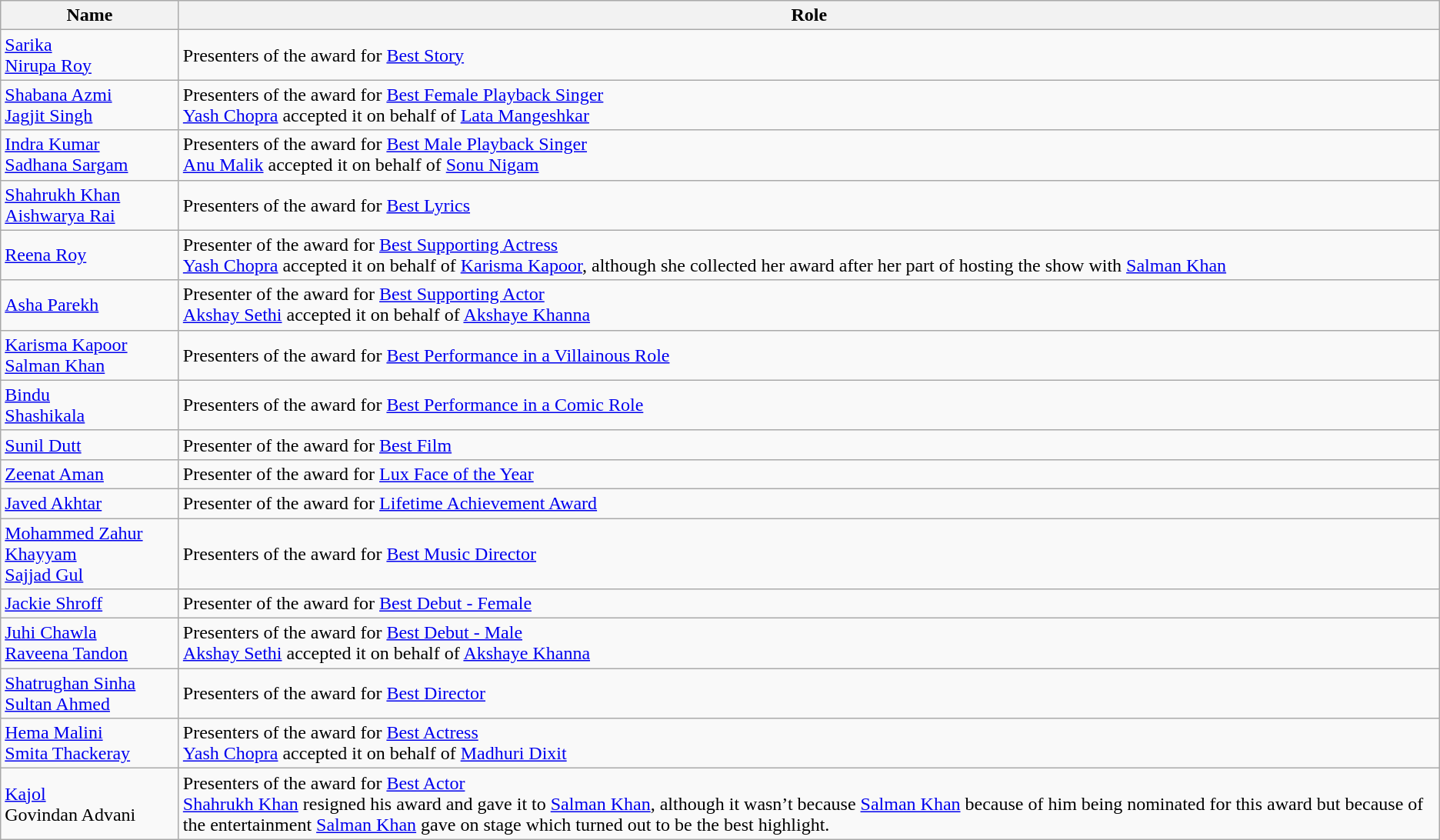<table class="wikitable sortable">
<tr>
<th>Name</th>
<th>Role</th>
</tr>
<tr>
<td><a href='#'>Sarika</a><br> <a href='#'>Nirupa Roy</a></td>
<td>Presenters of the award for <a href='#'>Best Story</a></td>
</tr>
<tr>
<td><a href='#'>Shabana Azmi</a><br><a href='#'>Jagjit Singh</a></td>
<td>Presenters of the award for <a href='#'>Best Female Playback Singer</a><br><a href='#'>Yash Chopra</a> accepted it on behalf of <a href='#'>Lata Mangeshkar</a></td>
</tr>
<tr>
<td><a href='#'>Indra Kumar</a><br><a href='#'>Sadhana Sargam</a></td>
<td>Presenters of the award for <a href='#'>Best Male Playback Singer</a><br><a href='#'>Anu Malik</a> accepted it on behalf of <a href='#'>Sonu Nigam</a></td>
</tr>
<tr>
<td><a href='#'>Shahrukh Khan</a><br><a href='#'>Aishwarya Rai</a></td>
<td>Presenters of the award for <a href='#'>Best Lyrics</a></td>
</tr>
<tr>
<td><a href='#'>Reena Roy</a></td>
<td>Presenter of the award for <a href='#'>Best Supporting Actress</a><br><a href='#'>Yash Chopra</a> accepted it on behalf of <a href='#'>Karisma Kapoor</a>, although she collected her award after her part of hosting the show with <a href='#'>Salman Khan</a></td>
</tr>
<tr>
<td><a href='#'>Asha Parekh</a></td>
<td>Presenter of the award for <a href='#'>Best Supporting Actor</a><br><a href='#'>Akshay Sethi</a> accepted it on behalf of <a href='#'>Akshaye Khanna</a></td>
</tr>
<tr>
<td><a href='#'>Karisma Kapoor</a><br><a href='#'>Salman Khan</a></td>
<td>Presenters of the award for <a href='#'>Best Performance in a Villainous Role</a></td>
</tr>
<tr>
<td><a href='#'>Bindu</a><br><a href='#'>Shashikala</a></td>
<td>Presenters of the award for <a href='#'>Best Performance in a Comic Role</a></td>
</tr>
<tr>
<td><a href='#'>Sunil Dutt</a></td>
<td>Presenter of the award for <a href='#'>Best Film</a></td>
</tr>
<tr>
<td><a href='#'>Zeenat Aman</a></td>
<td>Presenter of the award for <a href='#'>Lux Face of the Year</a></td>
</tr>
<tr>
<td><a href='#'>Javed Akhtar</a></td>
<td>Presenter of the award for <a href='#'>Lifetime Achievement Award</a></td>
</tr>
<tr>
<td><a href='#'>Mohammed Zahur Khayyam</a><br><a href='#'>Sajjad Gul</a></td>
<td>Presenters of the award for <a href='#'>Best Music Director</a></td>
</tr>
<tr>
<td><a href='#'>Jackie Shroff</a></td>
<td>Presenter of the award for <a href='#'>Best Debut - Female</a></td>
</tr>
<tr>
<td><a href='#'>Juhi Chawla</a><br><a href='#'>Raveena Tandon</a></td>
<td>Presenters of the award for <a href='#'>Best Debut - Male</a><br><a href='#'>Akshay Sethi</a> accepted it on behalf of <a href='#'>Akshaye Khanna</a></td>
</tr>
<tr>
<td><a href='#'>Shatrughan Sinha</a><br><a href='#'>Sultan Ahmed</a></td>
<td>Presenters of the award for <a href='#'>Best Director</a></td>
</tr>
<tr>
<td><a href='#'>Hema Malini</a><br><a href='#'>Smita Thackeray</a></td>
<td>Presenters of the award for <a href='#'>Best Actress</a><br><a href='#'>Yash Chopra</a> accepted it on behalf of <a href='#'>Madhuri Dixit</a></td>
</tr>
<tr>
<td><a href='#'>Kajol</a><br>Govindan Advani</td>
<td>Presenters of the award for <a href='#'>Best Actor</a><br><a href='#'>Shahrukh Khan</a> resigned his award and gave it to <a href='#'>Salman Khan</a>, although it wasn’t because <a href='#'>Salman Khan</a> because of him being nominated for this award but because of the entertainment <a href='#'>Salman Khan</a> gave on stage which turned out to be the best highlight.</td>
</tr>
</table>
